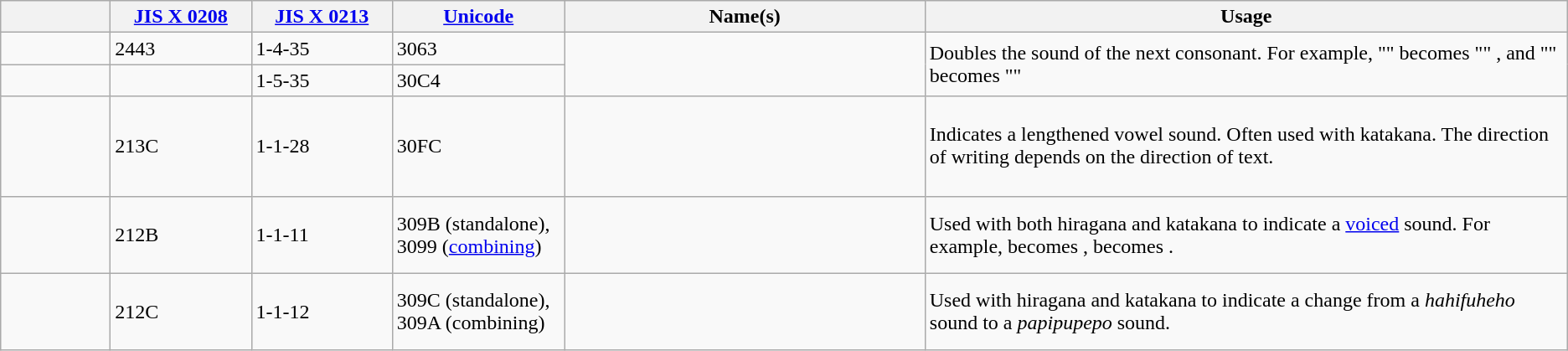<table class="wikitable">
<tr>
<th style="width:7%"></th>
<th style="width:9%"><a href='#'>JIS X 0208</a></th>
<th style="width:9%"><a href='#'>JIS X 0213</a></th>
<th style="width:11%"><a href='#'>Unicode</a></th>
<th style="width:23%">Name(s)</th>
<th style="width:41%">Usage</th>
</tr>
<tr>
<td style="font-size: 2em;"></td>
<td>2443</td>
<td>1-4-35</td>
<td>3063</td>
<td rowspan="2"><br></td>
<td rowspan="2">Doubles the sound of the next consonant. For example, ""  becomes "" , and ""  becomes "" </td>
</tr>
<tr>
<td style="font-size: 2em;"></td>
<td></td>
<td>1-5-35</td>
<td>30C4</td>
</tr>
<tr>
<td style="font-size: 2em;"></td>
<td>213C</td>
<td>1-1-28</td>
<td>30FC</td>
<td><br><br>
<br>
<br>
</td>
<td>Indicates a lengthened vowel sound. Often used with katakana. The direction of writing depends on the direction of text.</td>
</tr>
<tr>
<td style="font-size: 2em;"></td>
<td>212B</td>
<td>1-1-11</td>
<td>309B (standalone),<br>3099 (<a href='#'>combining</a>)</td>
<td><br><br>
<br>
</td>
<td>Used with both hiragana and katakana to indicate a <a href='#'>voiced</a> sound. For example,  becomes ,  becomes .</td>
</tr>
<tr>
<td style="font-size: 2em;"></td>
<td>212C</td>
<td>1-1-12</td>
<td>309C (standalone),<br>309A (combining)</td>
<td><br><br>
<br>
</td>
<td>Used with hiragana and katakana to indicate a change from a <em>hahifuheho</em> sound to a <em>papipupepo</em> sound.</td>
</tr>
</table>
